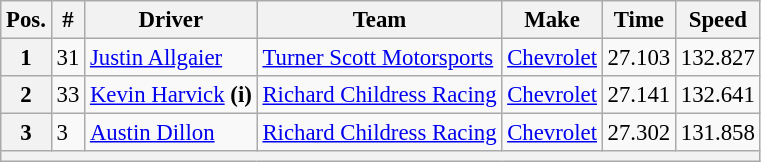<table class="wikitable" style="font-size:95%">
<tr>
<th>Pos.</th>
<th>#</th>
<th>Driver</th>
<th>Team</th>
<th>Make</th>
<th>Time</th>
<th>Speed</th>
</tr>
<tr>
<th>1</th>
<td>31</td>
<td><a href='#'>Justin Allgaier</a></td>
<td><a href='#'>Turner Scott Motorsports</a></td>
<td><a href='#'>Chevrolet</a></td>
<td>27.103</td>
<td>132.827</td>
</tr>
<tr>
<th>2</th>
<td>33</td>
<td><a href='#'>Kevin Harvick</a> <strong>(i)</strong></td>
<td><a href='#'>Richard Childress Racing</a></td>
<td><a href='#'>Chevrolet</a></td>
<td>27.141</td>
<td>132.641</td>
</tr>
<tr>
<th>3</th>
<td>3</td>
<td><a href='#'>Austin Dillon</a></td>
<td><a href='#'>Richard Childress Racing</a></td>
<td><a href='#'>Chevrolet</a></td>
<td>27.302</td>
<td>131.858</td>
</tr>
<tr>
<th colspan="7"></th>
</tr>
</table>
